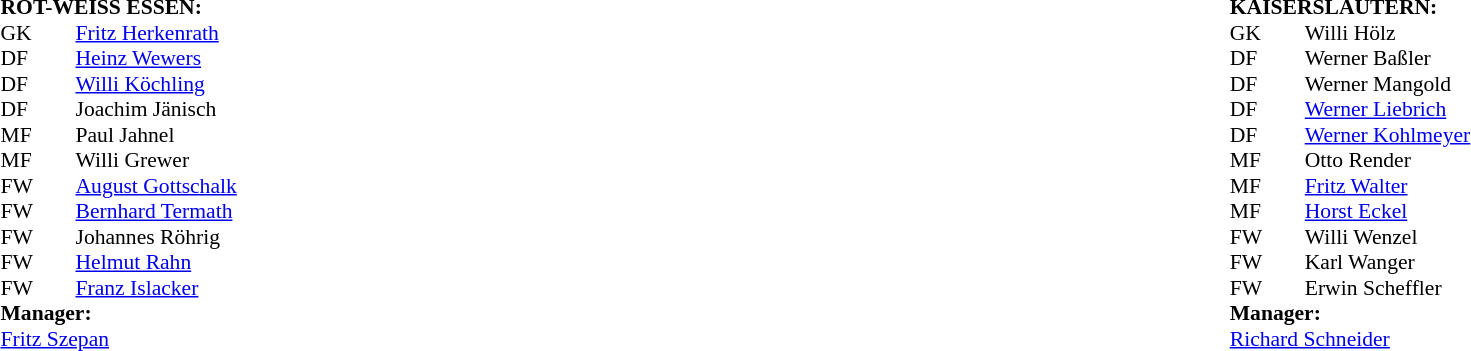<table width="100%">
<tr>
<td valign="top" width="50%"><br><table style="font-size: 90%" cellspacing="0" cellpadding="0">
<tr>
<td colspan="4"><strong>ROT-WEISS ESSEN:</strong></td>
</tr>
<tr>
<th width="25"></th>
<th width="25"></th>
<th width="200"></th>
<th></th>
</tr>
<tr>
<td>GK</td>
<td></td>
<td> <a href='#'>Fritz Herkenrath</a></td>
</tr>
<tr>
<td>DF</td>
<td></td>
<td> <a href='#'>Heinz Wewers</a></td>
</tr>
<tr>
<td>DF</td>
<td></td>
<td> <a href='#'>Willi Köchling</a></td>
</tr>
<tr>
<td>DF</td>
<td></td>
<td> Joachim Jänisch</td>
</tr>
<tr>
<td>MF</td>
<td></td>
<td> Paul Jahnel</td>
</tr>
<tr>
<td>MF</td>
<td></td>
<td> Willi Grewer</td>
</tr>
<tr>
<td>FW</td>
<td></td>
<td> <a href='#'>August Gottschalk</a></td>
</tr>
<tr>
<td>FW</td>
<td></td>
<td> <a href='#'>Bernhard Termath</a></td>
</tr>
<tr>
<td>FW</td>
<td></td>
<td> Johannes Röhrig</td>
</tr>
<tr>
<td>FW</td>
<td></td>
<td> <a href='#'>Helmut Rahn</a></td>
</tr>
<tr>
<td>FW</td>
<td></td>
<td> <a href='#'>Franz Islacker</a></td>
</tr>
<tr>
<td colspan=4><strong>Manager:</strong></td>
</tr>
<tr>
<td colspan="4"> <a href='#'>Fritz Szepan</a></td>
</tr>
</table>
</td>
<td valign="top" width="50%"><br><table style="font-size: 90%" cellspacing="0" cellpadding="0" align="center">
<tr>
<td colspan="4"><strong>KAISERSLAUTERN:</strong></td>
</tr>
<tr>
<th width="25"></th>
<th width="25"></th>
<th width="200"></th>
<th></th>
</tr>
<tr>
</tr>
<tr>
<td>GK</td>
<td></td>
<td> Willi Hölz</td>
</tr>
<tr>
<td>DF</td>
<td></td>
<td> Werner Baßler</td>
</tr>
<tr>
<td>DF</td>
<td></td>
<td> Werner Mangold</td>
</tr>
<tr>
<td>DF</td>
<td></td>
<td> <a href='#'>Werner Liebrich</a></td>
</tr>
<tr>
<td>DF</td>
<td></td>
<td> <a href='#'>Werner Kohlmeyer</a></td>
</tr>
<tr>
<td>MF</td>
<td></td>
<td> Otto Render</td>
</tr>
<tr>
<td>MF</td>
<td></td>
<td> <a href='#'>Fritz Walter</a></td>
</tr>
<tr>
<td>MF</td>
<td></td>
<td> <a href='#'>Horst Eckel</a></td>
</tr>
<tr>
<td>FW</td>
<td></td>
<td> Willi Wenzel</td>
</tr>
<tr>
<td>FW</td>
<td></td>
<td> Karl Wanger</td>
</tr>
<tr>
<td>FW</td>
<td></td>
<td> Erwin Scheffler</td>
</tr>
<tr>
<td colspan=4><strong>Manager:</strong></td>
</tr>
<tr>
<td colspan="4"> <a href='#'>Richard Schneider</a></td>
</tr>
</table>
</td>
</tr>
</table>
